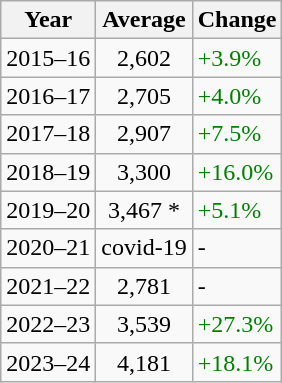<table class="wikitable" style="float:left; margin-right:1em;">
<tr>
<th>Year</th>
<th>Average</th>
<th>Change</th>
</tr>
<tr>
<td>2015–16</td>
<td style="text-align:center;">2,602</td>
<td style="color: green">+3.9%</td>
</tr>
<tr>
<td>2016–17</td>
<td style="text-align:center;">2,705</td>
<td style="color: green">+4.0%</td>
</tr>
<tr>
<td>2017–18</td>
<td style="text-align:center;">2,907</td>
<td style="color: green">+7.5%</td>
</tr>
<tr>
<td>2018–19</td>
<td style="text-align:center;">3,300</td>
<td style="color: green">+16.0%</td>
</tr>
<tr>
<td>2019–20</td>
<td style="text-align:center;">3,467 *</td>
<td style="color: green">+5.1%</td>
</tr>
<tr>
<td>2020–21</td>
<td style="text-align:center;">covid-19</td>
<td>-</td>
</tr>
<tr>
<td>2021–22</td>
<td style="text-align:center;">2,781</td>
<td>-</td>
</tr>
<tr>
<td>2022–23</td>
<td style="text-align:center;">3,539</td>
<td style="color: green">+27.3%</td>
</tr>
<tr>
<td>2023–24</td>
<td style="text-align:center;">4,181</td>
<td style="color: green">+18.1%</td>
</tr>
</table>
